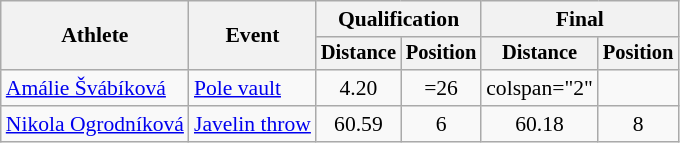<table class="wikitable" style="font-size:90%">
<tr>
<th rowspan="2">Athlete</th>
<th rowspan="2">Event</th>
<th colspan="2">Qualification</th>
<th colspan="2">Final</th>
</tr>
<tr style="font-size:95%">
<th>Distance</th>
<th>Position</th>
<th>Distance</th>
<th>Position</th>
</tr>
<tr align="center">
<td align="left"><a href='#'>Amálie Švábíková</a></td>
<td align="left"><a href='#'>Pole vault</a></td>
<td>4.20</td>
<td>=26</td>
<td>colspan="2" </td>
</tr>
<tr align="center">
<td align="left"><a href='#'>Nikola Ogrodníková</a></td>
<td align="left"><a href='#'>Javelin throw</a></td>
<td>60.59</td>
<td>6</td>
<td>60.18</td>
<td>8</td>
</tr>
</table>
